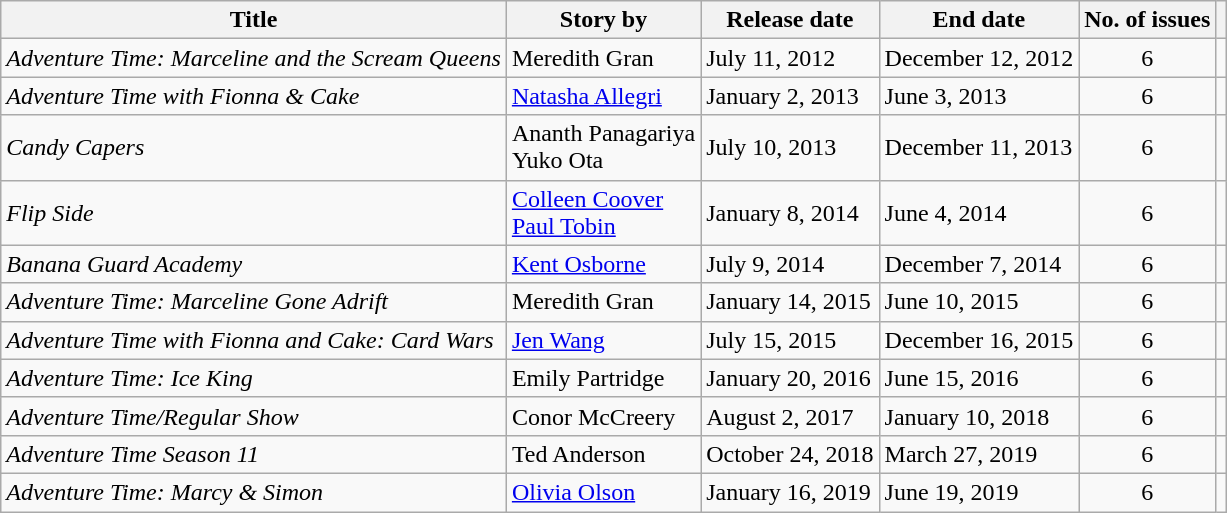<table class="wikitable">
<tr>
<th>Title</th>
<th>Story by</th>
<th>Release date</th>
<th>End date</th>
<th>No. of issues</th>
<th></th>
</tr>
<tr>
<td><em>Adventure Time: Marceline and the Scream Queens</em></td>
<td>Meredith Gran</td>
<td>July 11, 2012</td>
<td>December 12, 2012</td>
<td align="center">6</td>
<td></td>
</tr>
<tr>
<td><em>Adventure Time with Fionna & Cake</em></td>
<td><a href='#'>Natasha Allegri</a></td>
<td>January 2, 2013</td>
<td>June 3, 2013</td>
<td align="center">6</td>
<td></td>
</tr>
<tr>
<td><em>Candy Capers</em></td>
<td>Ananth Panagariya<br>Yuko Ota</td>
<td>July 10, 2013</td>
<td>December 11, 2013</td>
<td align="center">6</td>
<td></td>
</tr>
<tr>
<td><em>Flip Side</em></td>
<td><a href='#'>Colleen Coover</a><br><a href='#'>Paul Tobin</a></td>
<td>January 8, 2014</td>
<td>June 4, 2014</td>
<td align="center">6</td>
<td></td>
</tr>
<tr>
<td><em>Banana Guard Academy</em></td>
<td><a href='#'>Kent Osborne</a></td>
<td>July 9, 2014</td>
<td>December 7, 2014</td>
<td align="center">6</td>
<td></td>
</tr>
<tr>
<td><em>Adventure Time: Marceline Gone Adrift</em></td>
<td>Meredith Gran</td>
<td>January 14, 2015</td>
<td>June 10, 2015</td>
<td align="center">6</td>
<td></td>
</tr>
<tr>
<td><em>Adventure Time with Fionna and Cake: Card Wars</em></td>
<td><a href='#'>Jen Wang</a></td>
<td>July 15, 2015</td>
<td>December 16, 2015</td>
<td align="center">6</td>
<td></td>
</tr>
<tr>
<td><em>Adventure Time: Ice King</em></td>
<td>Emily Partridge</td>
<td>January 20, 2016</td>
<td>June 15, 2016</td>
<td align="center">6</td>
<td></td>
</tr>
<tr>
<td><em>Adventure Time/Regular Show</em></td>
<td>Conor McCreery</td>
<td>August 2, 2017</td>
<td>January 10, 2018</td>
<td align="center">6</td>
<td></td>
</tr>
<tr>
<td><em>Adventure Time Season 11</em></td>
<td>Ted Anderson</td>
<td>October 24, 2018</td>
<td>March 27, 2019</td>
<td align="center">6</td>
<td></td>
</tr>
<tr>
<td><em>Adventure Time: Marcy & Simon</em></td>
<td><a href='#'>Olivia Olson</a></td>
<td>January 16, 2019</td>
<td>June 19, 2019</td>
<td align="center">6</td>
<td></td>
</tr>
</table>
